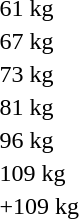<table>
<tr>
<td>61 kg<br></td>
<td></td>
<td></td>
<td></td>
</tr>
<tr>
<td>67 kg<br></td>
<td></td>
<td></td>
<td></td>
</tr>
<tr>
<td>73 kg<br></td>
<td></td>
<td></td>
<td></td>
</tr>
<tr>
<td>81 kg<br></td>
<td></td>
<td></td>
<td></td>
</tr>
<tr>
<td>96 kg<br></td>
<td></td>
<td></td>
<td></td>
</tr>
<tr>
<td>109 kg<br></td>
<td></td>
<td></td>
<td></td>
</tr>
<tr>
<td>+109 kg<br></td>
<td></td>
<td></td>
<td></td>
</tr>
</table>
